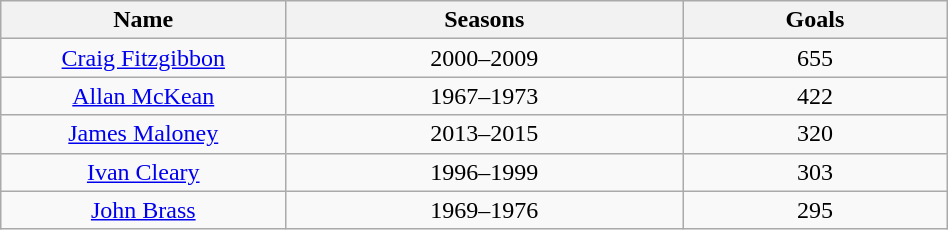<table class="wikitable" width="50%" style="text-align: center;">
<tr>
<th width="10%">Name</th>
<th width="15%">Seasons</th>
<th width="10%">Goals</th>
</tr>
<tr>
<td><a href='#'>Craig Fitzgibbon</a></td>
<td>2000–2009</td>
<td>655</td>
</tr>
<tr>
<td><a href='#'>Allan McKean</a></td>
<td>1967–1973</td>
<td>422</td>
</tr>
<tr>
<td><a href='#'>James Maloney</a></td>
<td>2013–2015</td>
<td>320</td>
</tr>
<tr>
<td><a href='#'>Ivan Cleary</a></td>
<td>1996–1999</td>
<td>303</td>
</tr>
<tr>
<td><a href='#'>John Brass</a></td>
<td>1969–1976</td>
<td>295</td>
</tr>
</table>
